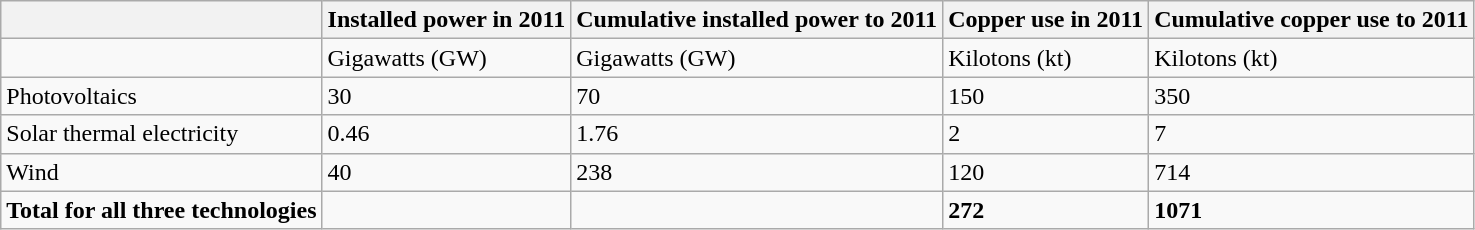<table class="wikitable">
<tr>
<th></th>
<th>Installed power in 2011</th>
<th>Cumulative installed power to 2011</th>
<th>Copper use in 2011</th>
<th>Cumulative copper use to 2011</th>
</tr>
<tr>
<td></td>
<td>Gigawatts (GW)</td>
<td>Gigawatts (GW)</td>
<td>Kilotons (kt)</td>
<td>Kilotons (kt)</td>
</tr>
<tr>
<td>Photovoltaics</td>
<td>30</td>
<td>70</td>
<td>150</td>
<td>350</td>
</tr>
<tr>
<td>Solar thermal electricity</td>
<td>0.46</td>
<td>1.76</td>
<td>2</td>
<td>7</td>
</tr>
<tr>
<td>Wind</td>
<td>40</td>
<td>238</td>
<td>120</td>
<td>714</td>
</tr>
<tr>
<td><strong>Total for all three technologies</strong></td>
<td></td>
<td></td>
<td><strong>272</strong></td>
<td><strong>1071</strong></td>
</tr>
</table>
